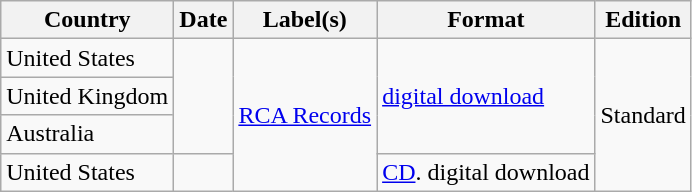<table class="wikitable">
<tr>
<th>Country</th>
<th>Date</th>
<th>Label(s)</th>
<th>Format</th>
<th>Edition</th>
</tr>
<tr>
<td>United States</td>
<td rowspan="3"></td>
<td rowspan="4"><a href='#'>RCA Records</a></td>
<td rowspan="3"><a href='#'>digital download</a></td>
<td rowspan="4">Standard</td>
</tr>
<tr>
<td>United Kingdom</td>
</tr>
<tr>
<td>Australia</td>
</tr>
<tr>
<td>United States</td>
<td></td>
<td><a href='#'>CD</a>. digital download</td>
</tr>
</table>
